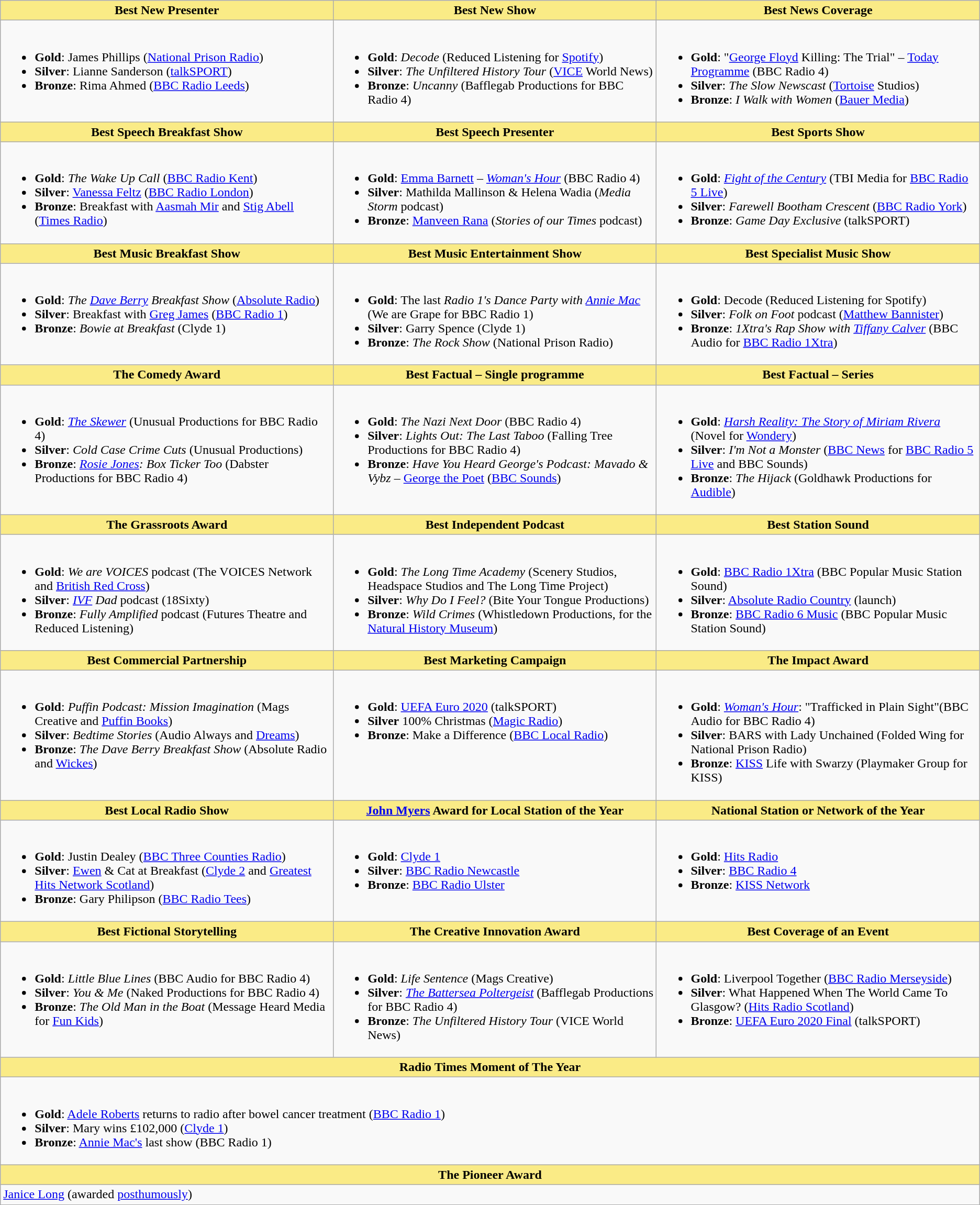<table class=wikitable style=font-size:100%>
<tr>
<th style="background:#FAEB86;" width="34%">Best New Presenter</th>
<th style="background:#FAEB86;" width="33%">Best New Show</th>
<th style="background:#FAEB86;" width="33%">Best News Coverage</th>
</tr>
<tr>
<td valign="top"><br><ul><li><strong>Gold</strong>: James Phillips (<a href='#'>National Prison Radio</a>)</li><li><strong>Silver</strong>: Lianne Sanderson (<a href='#'>talkSPORT</a>)</li><li><strong>Bronze</strong>: Rima Ahmed (<a href='#'>BBC Radio Leeds</a>)</li></ul></td>
<td valign="top"><br><ul><li><strong>Gold</strong>: <em>Decode</em> (Reduced Listening for <a href='#'>Spotify</a>)</li><li><strong>Silver</strong>: <em>The Unfiltered History Tour</em> (<a href='#'>VICE</a> World News)</li><li><strong>Bronze</strong>: <em>Uncanny</em> (Bafflegab Productions for BBC Radio 4)</li></ul></td>
<td valign="top"><br><ul><li><strong>Gold</strong>: "<a href='#'>George Floyd</a> Killing: The Trial" – <a href='#'>Today Programme</a> (BBC Radio 4)</li><li><strong>Silver</strong>: <em>The Slow Newscast</em> (<a href='#'>Tortoise</a> Studios)</li><li><strong>Bronze</strong>: <em>I Walk with Women</em> (<a href='#'>Bauer Media</a>)</li></ul></td>
</tr>
<tr>
<th style="background:#FAEB86;" width="34%">Best Speech Breakfast Show</th>
<th style="background:#FAEB86;" width="33%">Best Speech Presenter</th>
<th style="background:#FAEB86;" width="33%">Best Sports Show</th>
</tr>
<tr>
<td valign="top"><br><ul><li><strong>Gold</strong>: <em>The Wake Up Call</em> (<a href='#'>BBC Radio Kent</a>)</li><li><strong>Silver</strong>: <a href='#'>Vanessa Feltz</a> (<a href='#'>BBC Radio London</a>)</li><li><strong>Bronze</strong>: Breakfast with <a href='#'>Aasmah Mir</a> and <a href='#'>Stig Abell</a> (<a href='#'>Times Radio</a>)</li></ul></td>
<td valign="top"><br><ul><li><strong>Gold</strong>: <a href='#'>Emma Barnett</a> – <em><a href='#'>Woman's Hour</a></em> (BBC Radio 4)</li><li><strong>Silver</strong>: Mathilda Mallinson & Helena Wadia (<em>Media Storm</em> podcast)</li><li><strong>Bronze</strong>: <a href='#'>Manveen Rana</a> (<em>Stories of our Times</em> podcast)</li></ul></td>
<td valign="top"><br><ul><li><strong>Gold</strong>: <em><a href='#'>Fight of the Century</a></em> (TBI Media for <a href='#'>BBC Radio 5 Live</a>)</li><li><strong>Silver</strong>: <em>Farewell Bootham Crescent</em> (<a href='#'>BBC Radio York</a>)</li><li><strong>Bronze</strong>: <em>Game Day Exclusive</em> (talkSPORT)</li></ul></td>
</tr>
<tr>
<th style="background:#FAEB86;" width="34%">Best Music Breakfast Show</th>
<th style="background:#FAEB86;" width="33%">Best Music Entertainment Show</th>
<th style="background:#FAEB86;" width="33%">Best Specialist Music Show</th>
</tr>
<tr>
<td valign="top"><br><ul><li><strong>Gold</strong>: <em>The <a href='#'>Dave Berry</a> Breakfast Show</em> (<a href='#'>Absolute Radio</a>)</li><li><strong>Silver</strong>: Breakfast with <a href='#'>Greg James</a> (<a href='#'>BBC Radio 1</a>)</li><li><strong>Bronze</strong>: <em>Bowie at Breakfast</em> (Clyde 1)</li></ul></td>
<td valign="top"><br><ul><li><strong>Gold</strong>: The last <em>Radio 1's Dance Party with <a href='#'>Annie Mac</a></em> (We are Grape for BBC Radio 1)</li><li><strong>Silver</strong>: Garry Spence (Clyde 1)</li><li><strong>Bronze</strong>: <em>The Rock Show</em> (National Prison Radio)</li></ul></td>
<td valign="top"><br><ul><li><strong>Gold</strong>: Decode (Reduced Listening for Spotify)</li><li><strong>Silver</strong>: <em>Folk on Foot</em> podcast (<a href='#'>Matthew Bannister</a>)</li><li><strong>Bronze</strong>: <em>1Xtra's Rap Show with <a href='#'>Tiffany Calver</a></em> (BBC Audio for <a href='#'>BBC Radio 1Xtra</a>)</li></ul></td>
</tr>
<tr>
<th style="background:#FAEB86;" width="34%">The Comedy Award</th>
<th style="background:#FAEB86;" width="33%">Best Factual – Single programme</th>
<th style="background:#FAEB86;" width="33%">Best Factual – Series</th>
</tr>
<tr>
<td valign="top"><br><ul><li><strong>Gold</strong>: <em><a href='#'>The Skewer</a></em> (Unusual Productions  for BBC Radio 4)</li><li><strong>Silver</strong>: <em>Cold Case Crime Cuts</em> (Unusual Productions)</li><li><strong>Bronze</strong>: <em><a href='#'>Rosie Jones</a>: Box Ticker Too</em> (Dabster Productions for BBC Radio 4)</li></ul></td>
<td valign="top"><br><ul><li><strong>Gold</strong>: <em>The Nazi Next Door</em> (BBC Radio 4)</li><li><strong>Silver</strong>: <em>Lights Out: The Last Taboo</em> (Falling Tree Productions for BBC Radio 4)</li><li><strong>Bronze</strong>: <em>Have You Heard George's Podcast: Mavado & Vybz</em> – <a href='#'>George the Poet</a> (<a href='#'>BBC Sounds</a>)</li></ul></td>
<td valign="top"><br><ul><li><strong>Gold</strong>: <em><a href='#'>Harsh Reality: The Story of Miriam Rivera</a></em>  (Novel for <a href='#'>Wondery</a>)</li><li><strong>Silver</strong>: <em>I'm Not a Monster</em> (<a href='#'>BBC News</a> for <a href='#'>BBC Radio 5 Live</a> and BBC Sounds)</li><li><strong>Bronze</strong>: <em>The Hijack</em> (Goldhawk Productions for <a href='#'>Audible</a>)</li></ul></td>
</tr>
<tr>
<th style="background:#FAEB86;" width="34%">The Grassroots Award</th>
<th style="background:#FAEB86;" width="33%">Best Independent Podcast</th>
<th style="background:#FAEB86;" width="33%">Best Station Sound</th>
</tr>
<tr>
<td valign="top"><br><ul><li><strong>Gold</strong>: <em>We are VOICES</em> podcast (The VOICES Network and <a href='#'>British Red Cross</a>)</li><li><strong>Silver</strong>: <em><a href='#'>IVF</a> Dad</em> podcast (18Sixty)</li><li><strong>Bronze</strong>: <em>Fully Amplified</em> podcast (Futures Theatre and Reduced Listening)</li></ul></td>
<td valign="top"><br><ul><li><strong>Gold</strong>: <em>The Long Time Academy</em> (Scenery Studios, Headspace Studios and The Long Time Project)</li><li><strong>Silver</strong>: <em>Why Do I Feel?</em> (Bite Your Tongue Productions)</li><li><strong>Bronze</strong>: <em>Wild Crimes</em> (Whistledown Productions, for the <a href='#'>Natural History Museum</a>)</li></ul></td>
<td valign="top"><br><ul><li><strong>Gold</strong>: <a href='#'>BBC Radio 1Xtra</a> (BBC Popular Music Station Sound)</li><li><strong>Silver</strong>: <a href='#'>Absolute Radio Country</a> (launch)</li><li><strong>Bronze</strong>: <a href='#'>BBC Radio 6 Music</a> (BBC Popular Music Station Sound)</li></ul></td>
</tr>
<tr>
<th style="background:#FAEB86;" width="34%">Best Commercial Partnership</th>
<th style="background:#FAEB86;" width="33%">Best Marketing Campaign</th>
<th style="background:#FAEB86;" width="33%">The Impact Award</th>
</tr>
<tr>
<td valign="top"><br><ul><li><strong>Gold</strong>: <em>Puffin Podcast: Mission Imagination</em> (Mags Creative and <a href='#'>Puffin Books</a>)</li><li><strong>Silver</strong>: <em>Bedtime Stories</em> (Audio Always and <a href='#'>Dreams</a>)</li><li><strong>Bronze</strong>: <em>The Dave Berry Breakfast Show</em> (Absolute Radio and <a href='#'>Wickes</a>)</li></ul></td>
<td valign="top"><br><ul><li><strong>Gold</strong>: <a href='#'>UEFA Euro 2020</a> (talkSPORT)</li><li><strong>Silver</strong> 100% Christmas (<a href='#'>Magic Radio</a>)</li><li><strong>Bronze</strong>: Make a Difference (<a href='#'>BBC Local Radio</a>)</li></ul></td>
<td valign="top"><br><ul><li><strong>Gold</strong>: <em><a href='#'>Woman's Hour</a></em>: "Trafficked in Plain Sight"(BBC Audio for BBC Radio 4)</li><li><strong>Silver</strong>: BARS with Lady Unchained (Folded Wing for National Prison Radio)</li><li><strong>Bronze</strong>: <a href='#'>KISS</a> Life with Swarzy (Playmaker Group for KISS)</li></ul></td>
</tr>
<tr>
<th style="background:#FAEB86;" width="34%">Best Local Radio Show</th>
<th style="background:#FAEB86;" width="33%"><a href='#'>John Myers</a> Award for Local Station of the Year</th>
<th style="background:#FAEB86;" width="33%">National Station or Network of the Year</th>
</tr>
<tr>
<td valign="top"><br><ul><li><strong>Gold</strong>: Justin Dealey (<a href='#'>BBC Three Counties Radio</a>)</li><li><strong>Silver</strong>: <a href='#'>Ewen</a> & Cat at Breakfast (<a href='#'>Clyde 2</a> and <a href='#'>Greatest Hits Network Scotland</a>)</li><li><strong>Bronze</strong>: Gary Philipson (<a href='#'>BBC Radio Tees</a>)</li></ul></td>
<td valign="top"><br><ul><li><strong>Gold</strong>: <a href='#'>Clyde 1</a></li><li><strong>Silver</strong>: <a href='#'>BBC Radio Newcastle</a></li><li><strong>Bronze</strong>: <a href='#'>BBC Radio Ulster</a></li></ul></td>
<td valign="top"><br><ul><li><strong>Gold</strong>: <a href='#'>Hits Radio</a></li><li><strong>Silver</strong>: <a href='#'>BBC Radio 4</a></li><li><strong>Bronze</strong>: <a href='#'>KISS Network</a></li></ul></td>
</tr>
<tr>
<th style="background:#FAEB86;" width="34%">Best Fictional Storytelling</th>
<th style="background:#FAEB86;" width="33%">The Creative Innovation Award</th>
<th style="background:#FAEB86;" width="33%">Best Coverage of an Event</th>
</tr>
<tr>
<td valign="top"><br><ul><li><strong>Gold</strong>: <em>Little Blue Lines</em> (BBC Audio for BBC Radio 4)</li><li><strong>Silver</strong>: <em>You & Me</em> (Naked Productions for BBC Radio 4)</li><li><strong>Bronze</strong>: <em>The Old Man in the Boat</em> (Message Heard Media for <a href='#'>Fun Kids</a>)</li></ul></td>
<td valign="top"><br><ul><li><strong>Gold</strong>: <em>Life Sentence</em> (Mags Creative)</li><li><strong>Silver</strong>: <em><a href='#'>The Battersea Poltergeist</a></em> (Bafflegab Productions for BBC Radio 4)</li><li><strong>Bronze</strong>: <em>The Unfiltered History Tour</em> (VICE World News)</li></ul></td>
<td valign="top"><br><ul><li><strong>Gold</strong>: Liverpool Together (<a href='#'>BBC Radio Merseyside</a>)</li><li><strong>Silver</strong>: What Happened When The World Came To Glasgow? (<a href='#'>Hits Radio Scotland</a>)</li><li><strong>Bronze</strong>: <a href='#'>UEFA Euro 2020 Final</a> (talkSPORT)</li></ul></td>
</tr>
<tr>
<th colspan="3" style="background:#FAEB86;" width="34%">Radio Times Moment of The Year</th>
</tr>
<tr>
<td colspan="3" valign="top"><br><ul><li><strong>Gold</strong>: <a href='#'>Adele Roberts</a> returns to radio after bowel cancer treatment (<a href='#'>BBC Radio 1</a>)</li><li><strong>Silver</strong>: Mary wins £102,000 (<a href='#'>Clyde 1</a>)</li><li><strong>Bronze</strong>: <a href='#'>Annie Mac's</a> last show (BBC Radio 1)</li></ul></td>
</tr>
<tr>
<th colspan="3" style="background:#FAEB86;" width="34%"><strong>The Pioneer Award</strong></th>
</tr>
<tr>
<td colspan="3"><a href='#'>Janice Long</a> (awarded <a href='#'>posthumously</a>)</td>
</tr>
</table>
